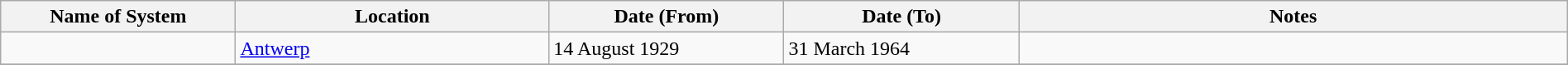<table class="wikitable" width=100%>
<tr>
<th width=15%>Name of System</th>
<th width=20%>Location</th>
<th width=15%>Date (From)</th>
<th width=15%>Date (To)</th>
<th width=35%>Notes</th>
</tr>
<tr>
<td> </td>
<td><a href='#'>Antwerp</a></td>
<td>14 August 1929</td>
<td>31 March 1964</td>
<td> </td>
</tr>
<tr>
</tr>
</table>
